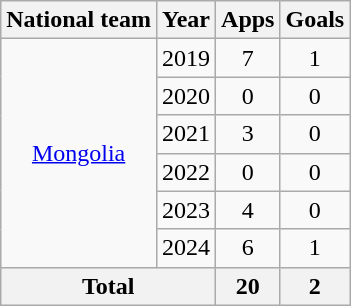<table class="wikitable" style="text-align:center">
<tr>
<th>National team</th>
<th>Year</th>
<th>Apps</th>
<th>Goals</th>
</tr>
<tr>
<td rowspan="6"><a href='#'>Mongolia</a></td>
<td>2019</td>
<td>7</td>
<td>1</td>
</tr>
<tr>
<td>2020</td>
<td>0</td>
<td>0</td>
</tr>
<tr>
<td>2021</td>
<td>3</td>
<td>0</td>
</tr>
<tr>
<td>2022</td>
<td>0</td>
<td>0</td>
</tr>
<tr>
<td>2023</td>
<td>4</td>
<td>0</td>
</tr>
<tr>
<td>2024</td>
<td>6</td>
<td>1</td>
</tr>
<tr>
<th colspan="2">Total</th>
<th>20</th>
<th>2</th>
</tr>
</table>
